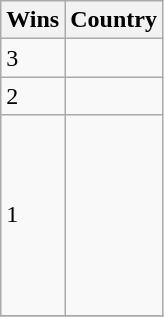<table class="wikitable">
<tr>
<th>Wins</th>
<th>Country</th>
</tr>
<tr>
<td>3</td>
<td></td>
</tr>
<tr>
<td>2</td>
<td></td>
</tr>
<tr>
<td>1</td>
<td><br><br><br><br><br><br><br></td>
</tr>
<tr>
</tr>
</table>
